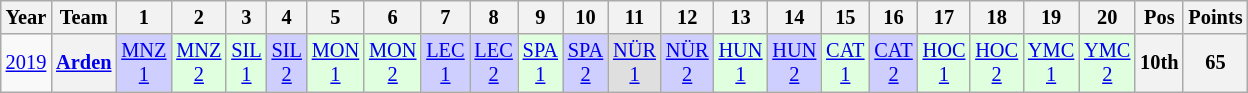<table class="wikitable" style="text-align:center; font-size:85%">
<tr>
<th>Year</th>
<th>Team</th>
<th>1</th>
<th>2</th>
<th>3</th>
<th>4</th>
<th>5</th>
<th>6</th>
<th>7</th>
<th>8</th>
<th>9</th>
<th>10</th>
<th>11</th>
<th>12</th>
<th>13</th>
<th>14</th>
<th>15</th>
<th>16</th>
<th>17</th>
<th>18</th>
<th>19</th>
<th>20</th>
<th>Pos</th>
<th>Points</th>
</tr>
<tr>
<td><a href='#'>2019</a></td>
<th><a href='#'>Arden</a></th>
<td style="background:#CFCFFF;"><a href='#'>MNZ<br>1</a><br></td>
<td style="background:#DFFFDF;"><a href='#'>MNZ<br>2</a><br></td>
<td style="background:#DFFFDF;"><a href='#'>SIL<br>1</a><br></td>
<td style="background:#CFCFFF;"><a href='#'>SIL<br>2</a><br></td>
<td style="background:#DFFFDF;"><a href='#'>MON<br>1</a><br></td>
<td style="background:#DFFFDF;"><a href='#'>MON<br>2</a><br></td>
<td style="background:#CFCFFF;"><a href='#'>LEC<br>1</a><br></td>
<td style="background:#CFCFFF;"><a href='#'>LEC<br>2</a><br></td>
<td style="background:#DFFFDF;"><a href='#'>SPA<br>1</a><br></td>
<td style="background:#CFCFFF;"><a href='#'>SPA<br>2</a><br></td>
<td style="background:#DFDFDF;"><a href='#'>NÜR<br>1</a><br></td>
<td style="background:#CFCFFF;"><a href='#'>NÜR<br>2</a><br></td>
<td style="background:#DFFFDF;"><a href='#'>HUN<br>1</a><br></td>
<td style="background:#CFCFFF;"><a href='#'>HUN<br>2</a><br></td>
<td style="background:#DFFFDF;"><a href='#'>CAT<br>1</a><br></td>
<td style="background:#CFCFFF;"><a href='#'>CAT<br>2</a><br></td>
<td style="background:#DFFFDF;"><a href='#'>HOC<br>1</a><br></td>
<td style="background:#DFFFDF;"><a href='#'>HOC<br>2</a><br></td>
<td style="background:#DFFFDF;"><a href='#'>YMC<br>1</a><br></td>
<td style="background:#DFFFDF;"><a href='#'>YMC<br>2</a><br></td>
<th>10th</th>
<th>65</th>
</tr>
</table>
